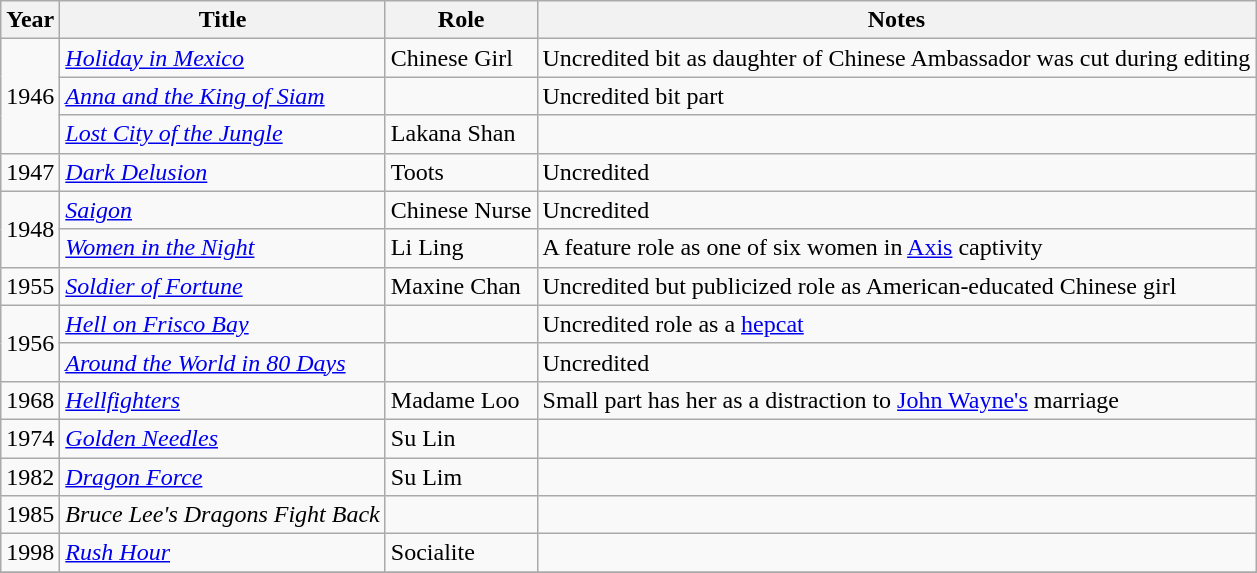<table class="wikitable sortable plainrowheaders">
<tr>
<th scope="col">Year</th>
<th scope="col">Title</th>
<th scope="col">Role</th>
<th scope="col">Notes</th>
</tr>
<tr>
<td rowspan=3>1946</td>
<td><em><a href='#'>Holiday in Mexico</a></em></td>
<td>Chinese Girl</td>
<td>Uncredited bit as daughter of Chinese Ambassador was cut during editing</td>
</tr>
<tr>
<td><em><a href='#'>Anna and the King of Siam</a></em></td>
<td></td>
<td>Uncredited bit part</td>
</tr>
<tr>
<td><em><a href='#'>Lost City of the Jungle</a></em></td>
<td>Lakana Shan</td>
<td></td>
</tr>
<tr>
<td>1947</td>
<td><em><a href='#'>Dark Delusion</a></em></td>
<td>Toots</td>
<td>Uncredited</td>
</tr>
<tr>
<td rowspan=2>1948</td>
<td><em><a href='#'>Saigon</a></em></td>
<td>Chinese Nurse</td>
<td>Uncredited</td>
</tr>
<tr>
<td><em><a href='#'>Women in the Night</a></em></td>
<td>Li Ling</td>
<td>A feature role as one of six women in <a href='#'>Axis</a> captivity</td>
</tr>
<tr>
<td>1955</td>
<td><em><a href='#'>Soldier of Fortune</a></em></td>
<td>Maxine Chan</td>
<td>Uncredited but publicized role as American-educated Chinese girl</td>
</tr>
<tr>
<td rowspan=2>1956</td>
<td><em><a href='#'>Hell on Frisco Bay</a></em></td>
<td></td>
<td>Uncredited role as a <a href='#'>hepcat</a></td>
</tr>
<tr>
<td><em><a href='#'>Around the World in 80 Days</a></em></td>
<td></td>
<td>Uncredited</td>
</tr>
<tr>
<td>1968</td>
<td><em><a href='#'>Hellfighters</a></em></td>
<td>Madame Loo</td>
<td>Small part has her as a distraction to <a href='#'>John Wayne's</a> marriage</td>
</tr>
<tr>
<td>1974</td>
<td><em><a href='#'>Golden Needles</a></em></td>
<td>Su Lin</td>
<td></td>
</tr>
<tr>
<td>1982</td>
<td><em><a href='#'>Dragon Force</a></em></td>
<td>Su Lim</td>
<td></td>
</tr>
<tr>
<td>1985</td>
<td><em>Bruce Lee's Dragons Fight Back</em></td>
<td></td>
<td></td>
</tr>
<tr>
<td>1998</td>
<td><em><a href='#'>Rush Hour</a></em></td>
<td>Socialite</td>
<td></td>
</tr>
<tr>
</tr>
</table>
